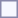<table style="border:1px solid #8888aa; background-color:#f7f8ff; padding:5px; font-size:95%; margin: 0px 12px 12px 0px;">
</table>
